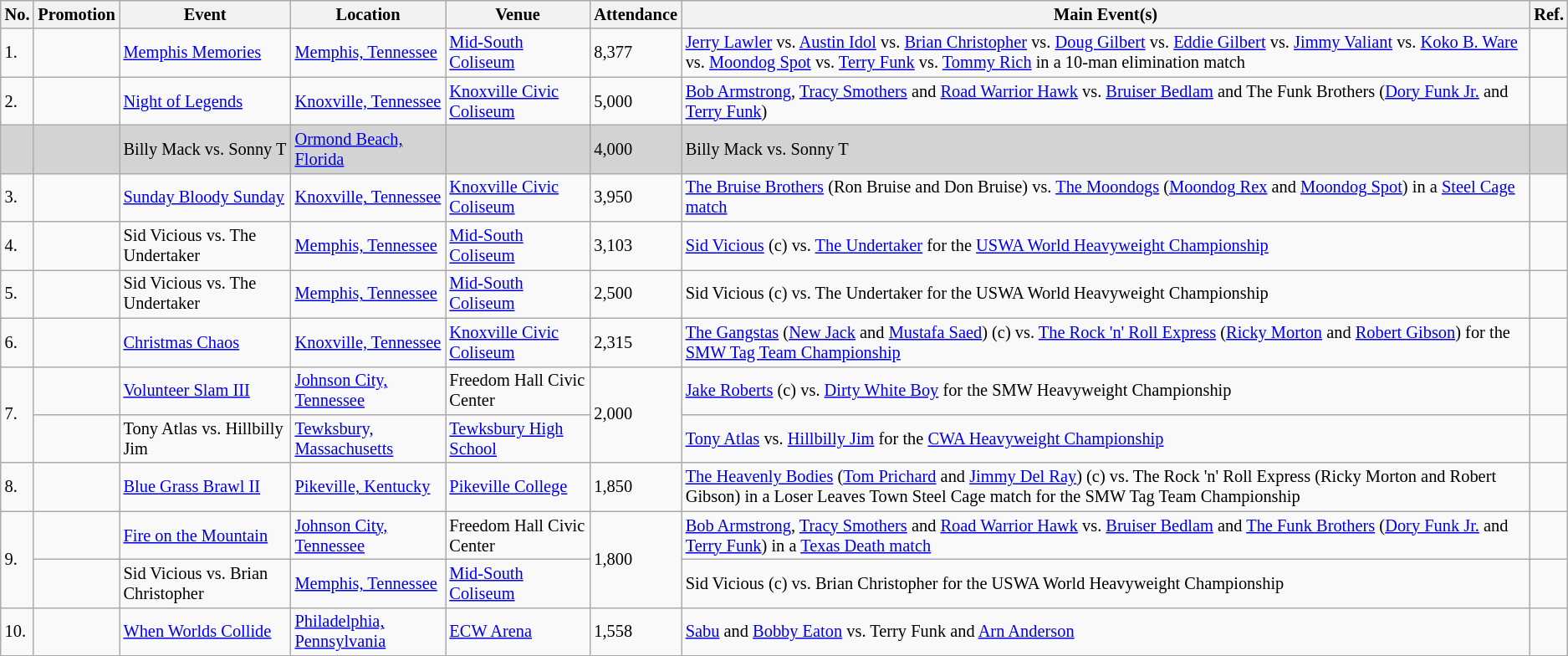<table class="wikitable sortable" style="font-size:85%;">
<tr>
<th>No.</th>
<th>Promotion</th>
<th>Event</th>
<th>Location</th>
<th>Venue</th>
<th>Attendance</th>
<th class=unsortable>Main Event(s)</th>
<th class=unsortable>Ref.</th>
</tr>
<tr>
<td>1.</td>
<td></td>
<td><a href='#'>Memphis Memories</a> <br> </td>
<td><a href='#'>Memphis, Tennessee</a></td>
<td><a href='#'>Mid-South Coliseum</a></td>
<td>8,377</td>
<td><a href='#'>Jerry Lawler</a> vs. <a href='#'>Austin Idol</a> vs. <a href='#'>Brian Christopher</a> vs. <a href='#'>Doug Gilbert</a> vs. <a href='#'>Eddie Gilbert</a> vs. <a href='#'>Jimmy Valiant</a> vs. <a href='#'>Koko B. Ware</a> vs. <a href='#'>Moondog Spot</a> vs. <a href='#'>Terry Funk</a> vs. <a href='#'>Tommy Rich</a> in a 10-man elimination match</td>
<td></td>
</tr>
<tr>
<td>2.</td>
<td></td>
<td><a href='#'>Night of Legends</a> <br> </td>
<td><a href='#'>Knoxville, Tennessee</a></td>
<td><a href='#'>Knoxville Civic Coliseum</a></td>
<td>5,000</td>
<td><a href='#'>Bob Armstrong</a>, <a href='#'>Tracy Smothers</a> and <a href='#'>Road Warrior Hawk</a> vs. <a href='#'>Bruiser Bedlam</a> and The Funk Brothers (<a href='#'>Dory Funk Jr.</a> and <a href='#'>Terry Funk</a>)</td>
<td></td>
</tr>
<tr>
<td bgcolor=lightgrey></td>
<td bgcolor=lightgrey></td>
<td bgcolor=lightgrey>Billy Mack vs. Sonny T <br> </td>
<td bgcolor=lightgrey><a href='#'>Ormond Beach, Florida</a></td>
<td bgcolor=lightgrey></td>
<td bgcolor=lightgrey>4,000</td>
<td bgcolor=lightgrey>Billy Mack vs. Sonny T</td>
<td bgcolor=lightgrey></td>
</tr>
<tr>
<td>3.</td>
<td></td>
<td><a href='#'>Sunday Bloody Sunday</a> <br> </td>
<td><a href='#'>Knoxville, Tennessee</a></td>
<td><a href='#'>Knoxville Civic Coliseum</a></td>
<td>3,950</td>
<td><a href='#'>The Bruise Brothers</a> (Ron Bruise and Don Bruise) vs. <a href='#'>The Moondogs</a> (<a href='#'>Moondog Rex</a> and <a href='#'>Moondog Spot</a>) in a <a href='#'>Steel Cage match</a></td>
<td></td>
</tr>
<tr>
<td>4.</td>
<td></td>
<td>Sid Vicious vs. The Undertaker <br> </td>
<td><a href='#'>Memphis, Tennessee</a></td>
<td><a href='#'>Mid-South Coliseum</a></td>
<td>3,103</td>
<td><a href='#'>Sid Vicious</a> (c) vs. <a href='#'>The Undertaker</a> for the <a href='#'>USWA World Heavyweight Championship</a></td>
<td></td>
</tr>
<tr>
<td>5.</td>
<td></td>
<td>Sid Vicious vs. The Undertaker <br> </td>
<td><a href='#'>Memphis, Tennessee</a></td>
<td><a href='#'>Mid-South Coliseum</a></td>
<td>2,500</td>
<td>Sid Vicious (c) vs. The Undertaker for the USWA World Heavyweight Championship</td>
<td></td>
</tr>
<tr>
<td>6.</td>
<td></td>
<td><a href='#'>Christmas Chaos</a> <br> </td>
<td><a href='#'>Knoxville, Tennessee</a></td>
<td><a href='#'>Knoxville Civic Coliseum</a></td>
<td>2,315</td>
<td><a href='#'>The Gangstas</a> (<a href='#'>New Jack</a> and <a href='#'>Mustafa Saed</a>) (c) vs. <a href='#'>The Rock 'n' Roll Express</a> (<a href='#'>Ricky Morton</a> and <a href='#'>Robert Gibson</a>) for the <a href='#'>SMW Tag Team Championship</a></td>
<td></td>
</tr>
<tr>
<td rowspan="2">7.</td>
<td></td>
<td><a href='#'>Volunteer Slam III</a> <br> </td>
<td><a href='#'>Johnson City, Tennessee</a></td>
<td>Freedom Hall Civic Center</td>
<td rowspan="2">2,000</td>
<td><a href='#'>Jake Roberts</a> (c) vs. <a href='#'>Dirty White Boy</a> for the SMW Heavyweight Championship</td>
<td></td>
</tr>
<tr>
<td></td>
<td>Tony Atlas vs. Hillbilly Jim <br> </td>
<td><a href='#'>Tewksbury, Massachusetts</a></td>
<td><a href='#'>Tewksbury High School</a></td>
<td><a href='#'>Tony Atlas</a> vs. <a href='#'>Hillbilly Jim</a> for the <a href='#'>CWA Heavyweight Championship</a></td>
<td></td>
</tr>
<tr>
<td>8.</td>
<td></td>
<td><a href='#'>Blue Grass Brawl II</a> <br> </td>
<td><a href='#'>Pikeville, Kentucky</a></td>
<td><a href='#'>Pikeville College</a></td>
<td>1,850</td>
<td><a href='#'>The Heavenly Bodies</a> (<a href='#'>Tom Prichard</a> and <a href='#'>Jimmy Del Ray</a>) (c) vs. The Rock 'n' Roll Express (Ricky Morton and Robert Gibson) in a Loser Leaves Town Steel Cage match for the SMW Tag Team Championship</td>
<td></td>
</tr>
<tr>
<td rowspan=2>9.</td>
<td></td>
<td><a href='#'>Fire on the Mountain</a> <br> </td>
<td><a href='#'>Johnson City, Tennessee</a></td>
<td>Freedom Hall Civic Center</td>
<td rowspan=2>1,800</td>
<td><a href='#'>Bob Armstrong</a>, <a href='#'>Tracy Smothers</a> and <a href='#'>Road Warrior Hawk</a> vs. <a href='#'>Bruiser Bedlam</a> and <a href='#'>The Funk Brothers</a> (<a href='#'>Dory Funk Jr.</a> and <a href='#'>Terry Funk</a>) in a <a href='#'>Texas Death match</a></td>
<td></td>
</tr>
<tr>
<td></td>
<td>Sid Vicious vs. Brian Christopher <br> </td>
<td><a href='#'>Memphis, Tennessee</a></td>
<td><a href='#'>Mid-South Coliseum</a></td>
<td>Sid Vicious (c) vs. Brian Christopher for the USWA World Heavyweight Championship</td>
<td></td>
</tr>
<tr>
<td>10.</td>
<td></td>
<td><a href='#'>When Worlds Collide</a> <br> </td>
<td><a href='#'>Philadelphia, Pennsylvania</a></td>
<td><a href='#'>ECW Arena</a></td>
<td>1,558</td>
<td><a href='#'>Sabu</a> and <a href='#'>Bobby Eaton</a> vs. Terry Funk and <a href='#'>Arn Anderson</a></td>
<td></td>
</tr>
</table>
